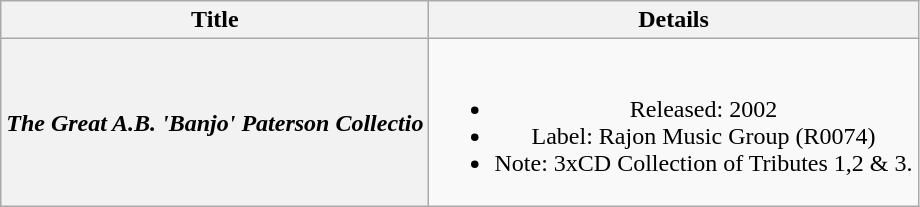<table class="wikitable plainrowheaders" style="text-align:center;" border="1">
<tr>
<th>Title</th>
<th>Details</th>
</tr>
<tr>
<th scope="row"><em>The Great A.B. 'Banjo' Paterson Collectio</em></th>
<td><br><ul><li>Released: 2002</li><li>Label: Rajon Music Group (R0074)</li><li>Note: 3xCD Collection of Tributes 1,2 & 3.</li></ul></td>
</tr>
</table>
